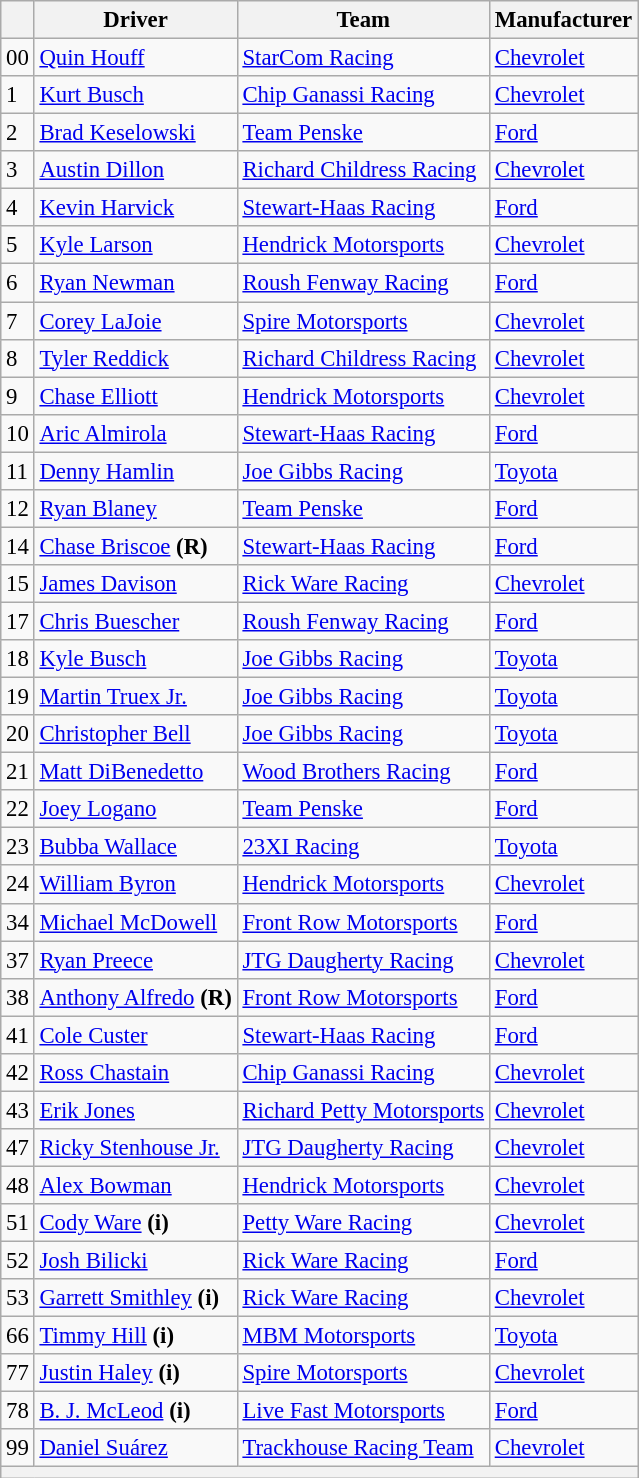<table class="wikitable" style="font-size:95%">
<tr>
<th></th>
<th>Driver</th>
<th>Team</th>
<th>Manufacturer</th>
</tr>
<tr>
<td>00</td>
<td><a href='#'>Quin Houff</a></td>
<td><a href='#'>StarCom Racing</a></td>
<td><a href='#'>Chevrolet</a></td>
</tr>
<tr>
<td>1</td>
<td><a href='#'>Kurt Busch</a></td>
<td><a href='#'>Chip Ganassi Racing</a></td>
<td><a href='#'>Chevrolet</a></td>
</tr>
<tr>
<td>2</td>
<td><a href='#'>Brad Keselowski</a></td>
<td><a href='#'>Team Penske</a></td>
<td><a href='#'>Ford</a></td>
</tr>
<tr>
<td>3</td>
<td><a href='#'>Austin Dillon</a></td>
<td><a href='#'>Richard Childress Racing</a></td>
<td><a href='#'>Chevrolet</a></td>
</tr>
<tr>
<td>4</td>
<td><a href='#'>Kevin Harvick</a></td>
<td><a href='#'>Stewart-Haas Racing</a></td>
<td><a href='#'>Ford</a></td>
</tr>
<tr>
<td>5</td>
<td><a href='#'>Kyle Larson</a></td>
<td><a href='#'>Hendrick Motorsports</a></td>
<td><a href='#'>Chevrolet</a></td>
</tr>
<tr>
<td>6</td>
<td><a href='#'>Ryan Newman</a></td>
<td><a href='#'>Roush Fenway Racing</a></td>
<td><a href='#'>Ford</a></td>
</tr>
<tr>
<td>7</td>
<td><a href='#'>Corey LaJoie</a></td>
<td><a href='#'>Spire Motorsports</a></td>
<td><a href='#'>Chevrolet</a></td>
</tr>
<tr>
<td>8</td>
<td><a href='#'>Tyler Reddick</a></td>
<td><a href='#'>Richard Childress Racing</a></td>
<td><a href='#'>Chevrolet</a></td>
</tr>
<tr>
<td>9</td>
<td><a href='#'>Chase Elliott</a></td>
<td><a href='#'>Hendrick Motorsports</a></td>
<td><a href='#'>Chevrolet</a></td>
</tr>
<tr>
<td>10</td>
<td><a href='#'>Aric Almirola</a></td>
<td><a href='#'>Stewart-Haas Racing</a></td>
<td><a href='#'>Ford</a></td>
</tr>
<tr>
<td>11</td>
<td><a href='#'>Denny Hamlin</a></td>
<td><a href='#'>Joe Gibbs Racing</a></td>
<td><a href='#'>Toyota</a></td>
</tr>
<tr>
<td>12</td>
<td><a href='#'>Ryan Blaney</a></td>
<td><a href='#'>Team Penske</a></td>
<td><a href='#'>Ford</a></td>
</tr>
<tr>
<td>14</td>
<td><a href='#'>Chase Briscoe</a> <strong>(R)</strong></td>
<td><a href='#'>Stewart-Haas Racing</a></td>
<td><a href='#'>Ford</a></td>
</tr>
<tr>
<td>15</td>
<td><a href='#'>James Davison</a></td>
<td><a href='#'>Rick Ware Racing</a></td>
<td><a href='#'>Chevrolet</a></td>
</tr>
<tr>
<td>17</td>
<td><a href='#'>Chris Buescher</a></td>
<td><a href='#'>Roush Fenway Racing</a></td>
<td><a href='#'>Ford</a></td>
</tr>
<tr>
<td>18</td>
<td><a href='#'>Kyle Busch</a></td>
<td><a href='#'>Joe Gibbs Racing</a></td>
<td><a href='#'>Toyota</a></td>
</tr>
<tr>
<td>19</td>
<td><a href='#'>Martin Truex Jr.</a></td>
<td><a href='#'>Joe Gibbs Racing</a></td>
<td><a href='#'>Toyota</a></td>
</tr>
<tr>
<td>20</td>
<td><a href='#'>Christopher Bell</a></td>
<td><a href='#'>Joe Gibbs Racing</a></td>
<td><a href='#'>Toyota</a></td>
</tr>
<tr>
<td>21</td>
<td><a href='#'>Matt DiBenedetto</a></td>
<td><a href='#'>Wood Brothers Racing</a></td>
<td><a href='#'>Ford</a></td>
</tr>
<tr>
<td>22</td>
<td><a href='#'>Joey Logano</a></td>
<td><a href='#'>Team Penske</a></td>
<td><a href='#'>Ford</a></td>
</tr>
<tr>
<td>23</td>
<td><a href='#'>Bubba Wallace</a></td>
<td><a href='#'>23XI Racing</a></td>
<td><a href='#'>Toyota</a></td>
</tr>
<tr>
<td>24</td>
<td><a href='#'>William Byron</a></td>
<td><a href='#'>Hendrick Motorsports</a></td>
<td><a href='#'>Chevrolet</a></td>
</tr>
<tr>
<td>34</td>
<td><a href='#'>Michael McDowell</a></td>
<td><a href='#'>Front Row Motorsports</a></td>
<td><a href='#'>Ford</a></td>
</tr>
<tr>
<td>37</td>
<td><a href='#'>Ryan Preece</a></td>
<td><a href='#'>JTG Daugherty Racing</a></td>
<td><a href='#'>Chevrolet</a></td>
</tr>
<tr>
<td>38</td>
<td><a href='#'>Anthony Alfredo</a> <strong>(R)</strong></td>
<td><a href='#'>Front Row Motorsports</a></td>
<td><a href='#'>Ford</a></td>
</tr>
<tr>
<td>41</td>
<td><a href='#'>Cole Custer</a></td>
<td><a href='#'>Stewart-Haas Racing</a></td>
<td><a href='#'>Ford</a></td>
</tr>
<tr>
<td>42</td>
<td><a href='#'>Ross Chastain</a></td>
<td><a href='#'>Chip Ganassi Racing</a></td>
<td><a href='#'>Chevrolet</a></td>
</tr>
<tr>
<td>43</td>
<td><a href='#'>Erik Jones</a></td>
<td><a href='#'>Richard Petty Motorsports</a></td>
<td><a href='#'>Chevrolet</a></td>
</tr>
<tr>
<td>47</td>
<td><a href='#'>Ricky Stenhouse Jr.</a></td>
<td><a href='#'>JTG Daugherty Racing</a></td>
<td><a href='#'>Chevrolet</a></td>
</tr>
<tr>
<td>48</td>
<td><a href='#'>Alex Bowman</a></td>
<td><a href='#'>Hendrick Motorsports</a></td>
<td><a href='#'>Chevrolet</a></td>
</tr>
<tr>
<td>51</td>
<td><a href='#'>Cody Ware</a> <strong>(i)</strong></td>
<td><a href='#'>Petty Ware Racing</a></td>
<td><a href='#'>Chevrolet</a></td>
</tr>
<tr>
<td>52</td>
<td><a href='#'>Josh Bilicki</a></td>
<td><a href='#'>Rick Ware Racing</a></td>
<td><a href='#'>Ford</a></td>
</tr>
<tr>
<td>53</td>
<td><a href='#'>Garrett Smithley</a> <strong>(i)</strong></td>
<td><a href='#'>Rick Ware Racing</a></td>
<td><a href='#'>Chevrolet</a></td>
</tr>
<tr>
<td>66</td>
<td><a href='#'>Timmy Hill</a> <strong>(i)</strong></td>
<td><a href='#'>MBM Motorsports</a></td>
<td><a href='#'>Toyota</a></td>
</tr>
<tr>
<td>77</td>
<td><a href='#'>Justin Haley</a> <strong>(i)</strong></td>
<td><a href='#'>Spire Motorsports</a></td>
<td><a href='#'>Chevrolet</a></td>
</tr>
<tr>
<td>78</td>
<td><a href='#'>B. J. McLeod</a> <strong>(i)</strong></td>
<td><a href='#'>Live Fast Motorsports</a></td>
<td><a href='#'>Ford</a></td>
</tr>
<tr>
<td>99</td>
<td><a href='#'>Daniel Suárez</a></td>
<td><a href='#'>Trackhouse Racing Team</a></td>
<td><a href='#'>Chevrolet</a></td>
</tr>
<tr>
<th colspan="4"></th>
</tr>
</table>
